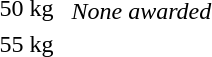<table>
<tr>
<td rowspan=2>50 kg</td>
<td rowspan=2></td>
<td rowspan=2></td>
<td></td>
</tr>
<tr>
<td><em>None awarded</em></td>
</tr>
<tr>
<td rowspan=2>55 kg</td>
<td rowspan=2></td>
<td rowspan=2></td>
<td></td>
</tr>
<tr>
<td></td>
</tr>
</table>
